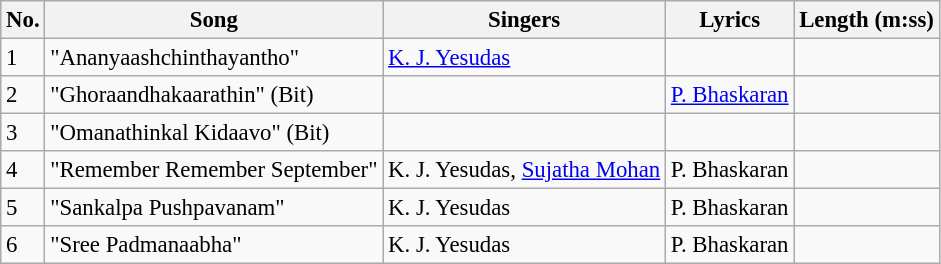<table class="wikitable" style="font-size:95%;">
<tr>
<th>No.</th>
<th>Song</th>
<th>Singers</th>
<th>Lyrics</th>
<th>Length (m:ss)</th>
</tr>
<tr>
<td>1</td>
<td>"Ananyaashchinthayantho"</td>
<td><a href='#'>K. J. Yesudas</a></td>
<td></td>
<td></td>
</tr>
<tr>
<td>2</td>
<td>"Ghoraandhakaarathin" (Bit)</td>
<td></td>
<td><a href='#'>P. Bhaskaran</a></td>
<td></td>
</tr>
<tr>
<td>3</td>
<td>"Omanathinkal Kidaavo" (Bit)</td>
<td></td>
<td></td>
<td></td>
</tr>
<tr>
<td>4</td>
<td>"Remember Remember September"</td>
<td>K. J. Yesudas, <a href='#'>Sujatha Mohan</a></td>
<td>P. Bhaskaran</td>
<td></td>
</tr>
<tr>
<td>5</td>
<td>"Sankalpa Pushpavanam"</td>
<td>K. J. Yesudas</td>
<td>P. Bhaskaran</td>
<td></td>
</tr>
<tr>
<td>6</td>
<td>"Sree Padmanaabha"</td>
<td>K. J. Yesudas</td>
<td>P. Bhaskaran</td>
<td></td>
</tr>
</table>
